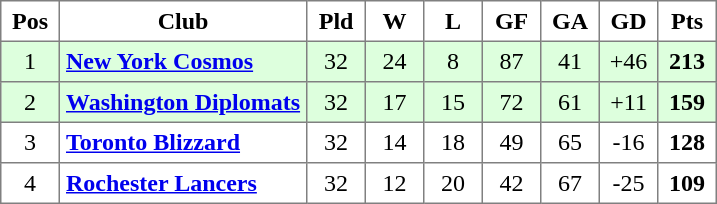<table class="toccolours" border="1" cellpadding="4" cellspacing="0" style="text-align:center; border-collapse: collapse; margin:0;">
<tr>
<th width=30>Pos</th>
<th>Club</th>
<th width=30>Pld</th>
<th width=30>W</th>
<th width=30>L</th>
<th width=30>GF</th>
<th width=30>GA</th>
<th width=30>GD</th>
<th width=30>Pts</th>
</tr>
<tr style="background:#dfd;">
<td>1</td>
<td align=left><strong><a href='#'>New York Cosmos</a></strong></td>
<td>32</td>
<td>24</td>
<td>8</td>
<td>87</td>
<td>41</td>
<td>+46</td>
<td><strong>213</strong></td>
</tr>
<tr style="background:#dfd;">
<td>2</td>
<td align=left><strong><a href='#'>Washington Diplomats</a></strong></td>
<td>32</td>
<td>17</td>
<td>15</td>
<td>72</td>
<td>61</td>
<td>+11</td>
<td><strong>159</strong></td>
</tr>
<tr>
<td>3</td>
<td align=left><strong><a href='#'>Toronto Blizzard</a></strong></td>
<td>32</td>
<td>14</td>
<td>18</td>
<td>49</td>
<td>65</td>
<td>-16</td>
<td><strong>128</strong></td>
</tr>
<tr>
<td>4</td>
<td align=left><strong><a href='#'>Rochester Lancers</a></strong></td>
<td>32</td>
<td>12</td>
<td>20</td>
<td>42</td>
<td>67</td>
<td>-25</td>
<td><strong>109</strong></td>
</tr>
</table>
